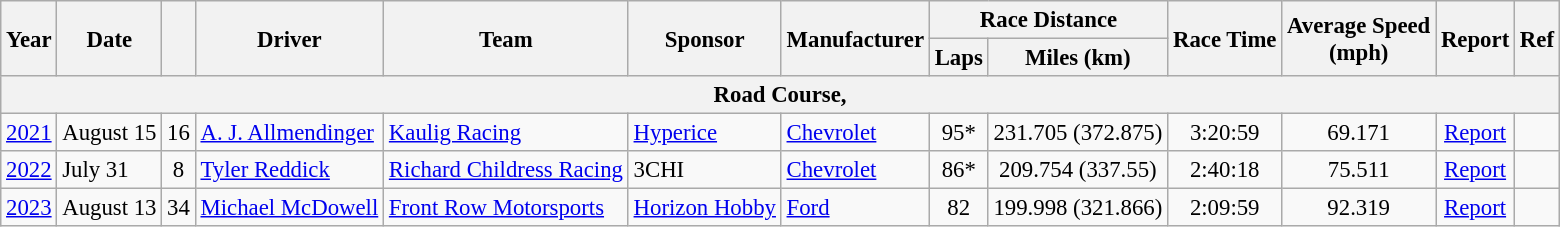<table class="wikitable" style="font-size: 95%;">
<tr>
<th rowspan="2">Year</th>
<th rowspan="2">Date</th>
<th rowspan="2"></th>
<th rowspan="2">Driver</th>
<th rowspan="2">Team</th>
<th rowspan="2">Sponsor</th>
<th rowspan="2">Manufacturer</th>
<th colspan="2">Race Distance</th>
<th rowspan="2">Race Time</th>
<th rowspan="2">Average Speed<br>(mph)</th>
<th rowspan="2">Report</th>
<th rowspan="2">Ref</th>
</tr>
<tr>
<th>Laps</th>
<th>Miles (km)</th>
</tr>
<tr>
<th colspan="13">Road Course, </th>
</tr>
<tr>
<td><a href='#'>2021</a></td>
<td>August 15</td>
<td style="text-align:center;">16</td>
<td><a href='#'>A. J. Allmendinger</a></td>
<td><a href='#'>Kaulig Racing</a></td>
<td><a href='#'>Hyperice</a></td>
<td><a href='#'>Chevrolet</a></td>
<td style="text-align:center;">95*</td>
<td style="text-align:center;">231.705 (372.875)</td>
<td style="text-align:center;">3:20:59</td>
<td style="text-align:center;">69.171</td>
<td style="text-align:center;"><a href='#'>Report</a></td>
<td style="text-align:center;"></td>
</tr>
<tr>
<td><a href='#'>2022</a></td>
<td>July 31</td>
<td style="text-align:center;">8</td>
<td><a href='#'>Tyler Reddick</a></td>
<td><a href='#'>Richard Childress Racing</a></td>
<td>3CHI</td>
<td><a href='#'>Chevrolet</a></td>
<td style="text-align:center;">86*</td>
<td style="text-align:center;">209.754 (337.55)</td>
<td style="text-align:center;">2:40:18</td>
<td style="text-align:center;">75.511</td>
<td style="text-align:center;"><a href='#'>Report</a></td>
<td style="text-align:center;"></td>
</tr>
<tr>
<td><a href='#'>2023</a></td>
<td>August 13</td>
<td style="text-align:center;">34</td>
<td><a href='#'>Michael McDowell</a></td>
<td><a href='#'>Front Row Motorsports</a></td>
<td><a href='#'>Horizon Hobby</a></td>
<td><a href='#'>Ford</a></td>
<td style="text-align:center;">82</td>
<td style="text-align:center;">199.998 (321.866)</td>
<td style="text-align:center;">2:09:59</td>
<td style="text-align:center;">92.319</td>
<td style="text-align:center;"><a href='#'>Report</a></td>
<td style="text-align:center;"></td>
</tr>
</table>
